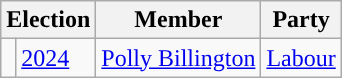<table class="wikitable">
<tr>
<th colspan="2">Election</th>
<th>Member</th>
<th>Party</th>
</tr>
<tr>
<td style="color:inherit;background-color: "></td>
<td><a href='#'>2024</a></td>
<td><a href='#'>Polly Billington</a></td>
<td><a href='#'>Labour</a></td>
</tr>
</table>
